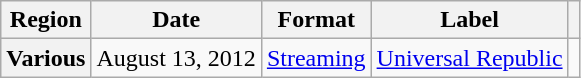<table class="wikitable plainrowheaders">
<tr>
<th scope="col">Region</th>
<th scope="col">Date</th>
<th scope="col">Format</th>
<th scope="col">Label</th>
<th scope="col"></th>
</tr>
<tr>
<th scope="row">Various</th>
<td>August 13, 2012</td>
<td><a href='#'>Streaming</a></td>
<td><a href='#'>Universal Republic</a></td>
<td align="center"></td>
</tr>
</table>
